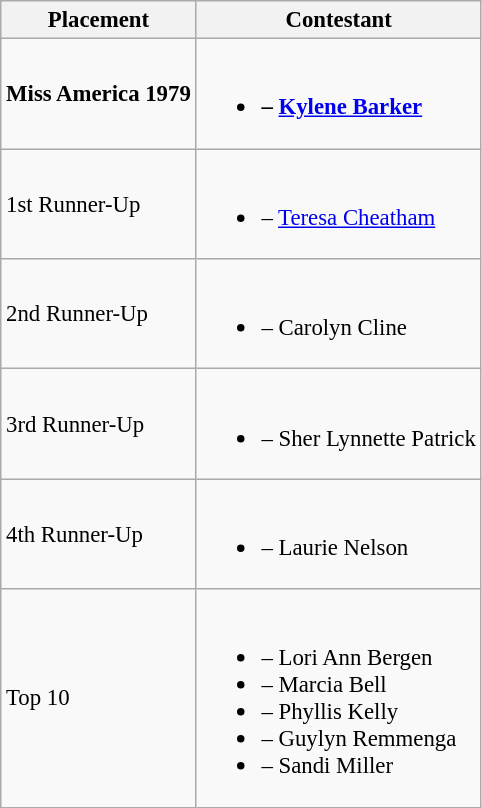<table class="wikitable sortable" style="font-size: 95%;">
<tr>
<th>Placement</th>
<th>Contestant</th>
</tr>
<tr>
<td><strong>Miss America 1979</strong></td>
<td><br><ul><li><strong> – <a href='#'>Kylene Barker</a></strong></li></ul></td>
</tr>
<tr>
<td>1st Runner-Up</td>
<td><br><ul><li> – <a href='#'>Teresa Cheatham</a></li></ul></td>
</tr>
<tr>
<td>2nd Runner-Up</td>
<td><br><ul><li> – Carolyn Cline</li></ul></td>
</tr>
<tr>
<td>3rd Runner-Up</td>
<td><br><ul><li> – Sher Lynnette Patrick</li></ul></td>
</tr>
<tr>
<td>4th Runner-Up</td>
<td><br><ul><li> – Laurie Nelson</li></ul></td>
</tr>
<tr>
<td>Top 10</td>
<td><br><ul><li> – Lori Ann Bergen</li><li> – Marcia Bell</li><li> – Phyllis Kelly</li><li> – Guylyn Remmenga</li><li> – Sandi Miller</li></ul></td>
</tr>
</table>
